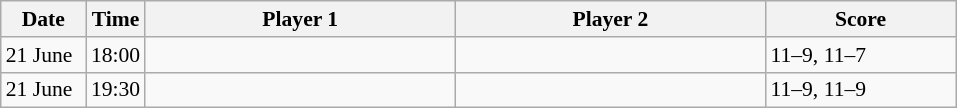<table class="sortable wikitable" style="font-size:90%">
<tr>
<th width="50">Date</th>
<th width="30">Time</th>
<th width="200">Player 1</th>
<th width="200">Player 2</th>
<th width="120">Score</th>
</tr>
<tr>
<td>21 June</td>
<td>18:00</td>
<td><strong></strong></td>
<td></td>
<td>11–9, 11–7</td>
</tr>
<tr>
<td>21 June</td>
<td>19:30</td>
<td><strong></strong></td>
<td></td>
<td>11–9, 11–9</td>
</tr>
</table>
